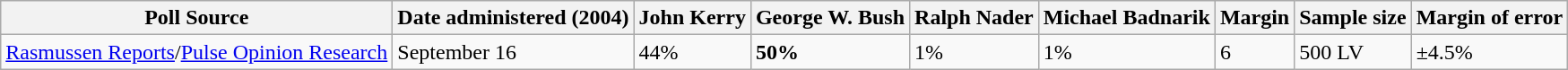<table class="wikitable">
<tr>
<th>Poll Source</th>
<th>Date administered (2004)</th>
<th>John Kerry</th>
<th>George W. Bush</th>
<th>Ralph Nader</th>
<th>Michael Badnarik</th>
<th>Margin</th>
<th>Sample size</th>
<th>Margin of error</th>
</tr>
<tr>
<td><a href='#'>Rasmussen Reports</a>/<a href='#'>Pulse Opinion Research</a></td>
<td>September 16</td>
<td>44%</td>
<td><strong>50%</strong></td>
<td>1%</td>
<td>1%</td>
<td>6</td>
<td>500 LV</td>
<td>±4.5%</td>
</tr>
</table>
